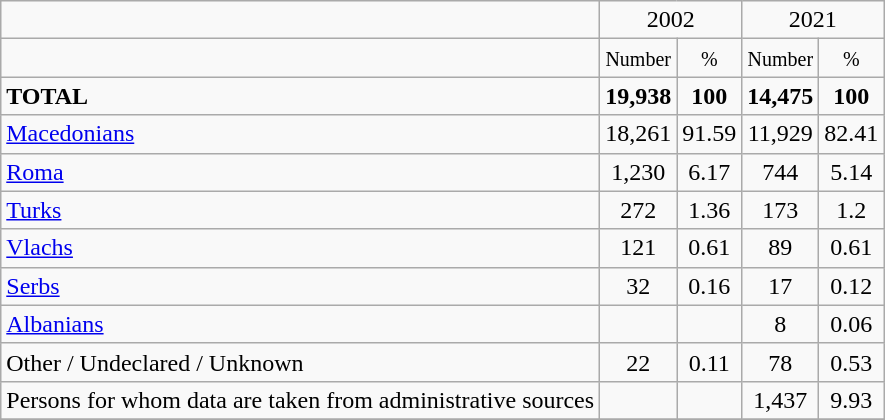<table class="wikitable">
<tr>
<td></td>
<td colspan="2" align="center">2002</td>
<td colspan="2" align="center">2021</td>
</tr>
<tr>
<td></td>
<td align="center"><small>Number</small></td>
<td align="center"><small>%</small></td>
<td align="center"><small>Number</small></td>
<td align="center"><small>%</small></td>
</tr>
<tr>
<td><strong>TOTAL</strong></td>
<td align="center"><strong>19,938</strong></td>
<td align="center"><strong>100</strong></td>
<td align="center"><strong>14,475</strong></td>
<td align="center"><strong>100</strong></td>
</tr>
<tr>
<td><a href='#'>Macedonians</a></td>
<td align="center">18,261</td>
<td align="center">91.59</td>
<td align="center">11,929</td>
<td align="center">82.41</td>
</tr>
<tr>
<td><a href='#'>Roma</a></td>
<td align="center">1,230</td>
<td align="center">6.17</td>
<td align="center">744</td>
<td align="center">5.14</td>
</tr>
<tr>
<td><a href='#'>Turks</a></td>
<td align="center">272</td>
<td align="center">1.36</td>
<td align="center">173</td>
<td align="center">1.2</td>
</tr>
<tr>
<td><a href='#'>Vlachs</a></td>
<td align="center">121</td>
<td align="center">0.61</td>
<td align="center">89</td>
<td align="center">0.61</td>
</tr>
<tr>
<td><a href='#'>Serbs</a></td>
<td align="center">32</td>
<td align="center">0.16</td>
<td align="center">17</td>
<td align="center">0.12</td>
</tr>
<tr>
<td><a href='#'>Albanians</a></td>
<td align="center"></td>
<td align="center"></td>
<td align="center">8</td>
<td align="center">0.06</td>
</tr>
<tr>
<td>Other / Undeclared / Unknown</td>
<td align="center">22</td>
<td align="center">0.11</td>
<td align="center">78</td>
<td align="center">0.53</td>
</tr>
<tr>
<td>Persons for whom data are taken from administrative sources</td>
<td></td>
<td></td>
<td align="center">1,437</td>
<td align="center">9.93</td>
</tr>
<tr>
</tr>
</table>
